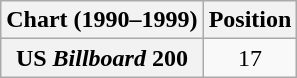<table class="wikitable sortable plainrowheaders" style="text-align:center;">
<tr>
<th scope="column">Chart (1990–1999)</th>
<th scope="column">Position</th>
</tr>
<tr>
<th scope="row">US <em>Billboard</em> 200</th>
<td>17</td>
</tr>
</table>
